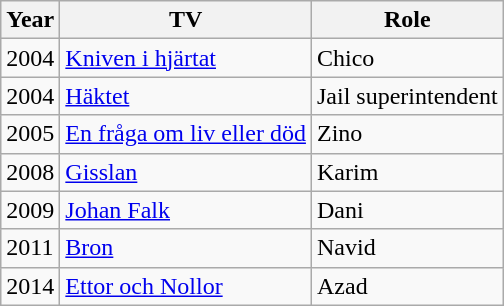<table class=wikitable>
<tr>
<th>Year</th>
<th>TV</th>
<th>Role</th>
</tr>
<tr>
<td rowspan=1>2004</td>
<td><a href='#'>Kniven i hjärtat</a></td>
<td>Chico</td>
</tr>
<tr>
<td rowspan=1>2004</td>
<td><a href='#'>Häktet</a></td>
<td>Jail superintendent</td>
</tr>
<tr>
<td rowspan=1>2005</td>
<td><a href='#'>En fråga om liv eller död</a></td>
<td>Zino</td>
</tr>
<tr>
<td rowspan=1>2008</td>
<td><a href='#'>Gisslan</a></td>
<td>Karim</td>
</tr>
<tr>
<td rowspan=1>2009</td>
<td><a href='#'>Johan Falk</a></td>
<td>Dani</td>
</tr>
<tr>
<td rowspan=1>2011</td>
<td><a href='#'>Bron</a></td>
<td>Navid</td>
</tr>
<tr>
<td rowspan=1>2014</td>
<td><a href='#'>Ettor och Nollor</a></td>
<td>Azad</td>
</tr>
</table>
